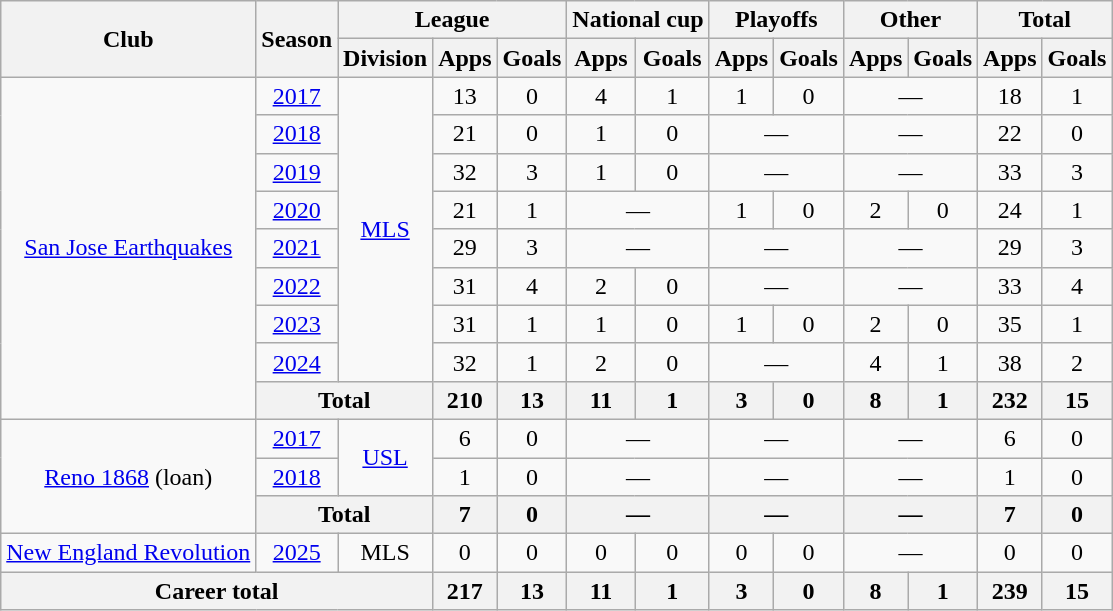<table class="wikitable" style="text-align: center;">
<tr>
<th rowspan="2">Club</th>
<th rowspan="2">Season</th>
<th colspan="3">League</th>
<th colspan="2">National cup</th>
<th colspan="2">Playoffs</th>
<th colspan="2">Other</th>
<th colspan="2">Total</th>
</tr>
<tr>
<th>Division</th>
<th>Apps</th>
<th>Goals</th>
<th>Apps</th>
<th>Goals</th>
<th>Apps</th>
<th>Goals</th>
<th>Apps</th>
<th>Goals</th>
<th>Apps</th>
<th>Goals</th>
</tr>
<tr>
<td rowspan="9" valign="center"><a href='#'>San Jose Earthquakes</a></td>
<td><a href='#'>2017</a></td>
<td rowspan="8"><a href='#'>MLS</a></td>
<td>13</td>
<td>0</td>
<td>4</td>
<td>1</td>
<td>1</td>
<td>0</td>
<td colspan="2">—</td>
<td>18</td>
<td>1</td>
</tr>
<tr>
<td><a href='#'>2018</a></td>
<td>21</td>
<td>0</td>
<td>1</td>
<td>0</td>
<td colspan="2">—</td>
<td colspan="2">—</td>
<td>22</td>
<td>0</td>
</tr>
<tr>
<td><a href='#'>2019</a></td>
<td>32</td>
<td>3</td>
<td>1</td>
<td>0</td>
<td colspan="2">—</td>
<td colspan="2">—</td>
<td>33</td>
<td>3</td>
</tr>
<tr>
<td><a href='#'>2020</a></td>
<td>21</td>
<td>1</td>
<td colspan="2">—</td>
<td>1</td>
<td>0</td>
<td>2</td>
<td>0</td>
<td>24</td>
<td>1</td>
</tr>
<tr>
<td><a href='#'>2021</a></td>
<td>29</td>
<td>3</td>
<td colspan="2">—</td>
<td colspan="2">—</td>
<td colspan="2">—</td>
<td>29</td>
<td>3</td>
</tr>
<tr>
<td><a href='#'>2022</a></td>
<td>31</td>
<td>4</td>
<td>2</td>
<td>0</td>
<td colspan="2">—</td>
<td colspan="2">—</td>
<td>33</td>
<td>4</td>
</tr>
<tr>
<td><a href='#'>2023</a></td>
<td>31</td>
<td>1</td>
<td>1</td>
<td>0</td>
<td>1</td>
<td>0</td>
<td>2</td>
<td>0</td>
<td>35</td>
<td>1</td>
</tr>
<tr>
<td><a href='#'>2024</a></td>
<td>32</td>
<td>1</td>
<td>2</td>
<td>0</td>
<td colspan="2">—</td>
<td>4</td>
<td>1</td>
<td>38</td>
<td>2</td>
</tr>
<tr>
<th colspan="2">Total</th>
<th>210</th>
<th>13</th>
<th>11</th>
<th>1</th>
<th>3</th>
<th>0</th>
<th>8</th>
<th>1</th>
<th>232</th>
<th>15</th>
</tr>
<tr>
<td rowspan="3" valign="center"><a href='#'>Reno 1868</a> (loan)</td>
<td><a href='#'>2017</a></td>
<td rowspan="2"><a href='#'>USL</a></td>
<td>6</td>
<td>0</td>
<td colspan="2">—</td>
<td colspan="2">—</td>
<td colspan="2">—</td>
<td>6</td>
<td>0</td>
</tr>
<tr>
<td><a href='#'>2018</a></td>
<td>1</td>
<td>0</td>
<td colspan="2">—</td>
<td colspan="2">—</td>
<td colspan="2">—</td>
<td>1</td>
<td>0</td>
</tr>
<tr>
<th colspan="2">Total</th>
<th>7</th>
<th>0</th>
<th colspan="2">—</th>
<th colspan="2">—</th>
<th colspan="2">—</th>
<th>7</th>
<th>0</th>
</tr>
<tr>
<td rowspan="1" valign="center"><a href='#'>New England Revolution</a></td>
<td><a href='#'>2025</a></td>
<td rowspan="1">MLS</td>
<td>0</td>
<td>0</td>
<td>0</td>
<td>0</td>
<td>0</td>
<td>0</td>
<td colspan="2">—</td>
<td>0</td>
<td>0</td>
</tr>
<tr>
<th colspan="3">Career total</th>
<th>217</th>
<th>13</th>
<th>11</th>
<th>1</th>
<th>3</th>
<th>0</th>
<th>8</th>
<th>1</th>
<th>239</th>
<th>15</th>
</tr>
</table>
